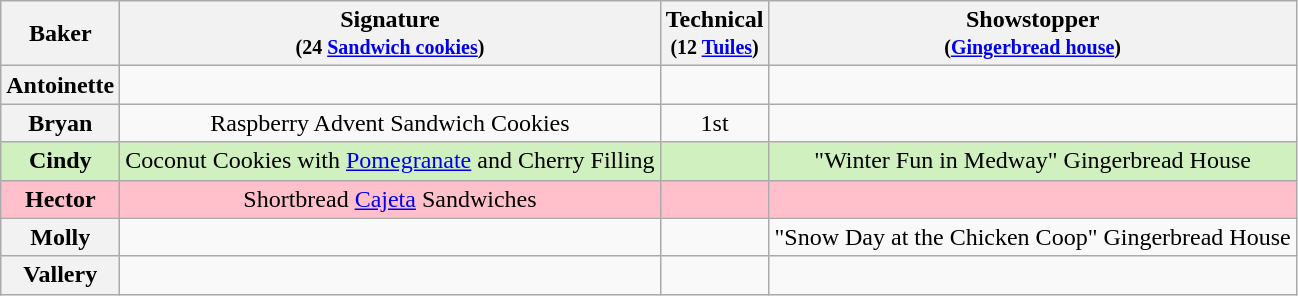<table class="wikitable sortable" style="text-align:center;">
<tr>
<th scope="col">Baker</th>
<th scope="col" class="unsortable">Signature<br><small>(24 <a href='#'>Sandwich cookies</a>)</small></th>
<th scope="col">Technical<br><small>(12 <a href='#'>Tuiles</a>)</small></th>
<th scope="col" class="unsortable">Showstopper<br><small>(<a href='#'>Gingerbread house</a>)</small></th>
</tr>
<tr>
<th scope="row">Antoinette</th>
<td></td>
<td></td>
<td></td>
</tr>
<tr>
<th scope="row">Bryan</th>
<td>Raspberry Advent Sandwich Cookies</td>
<td>1st</td>
<td></td>
</tr>
<tr style="background:#d0f0c0;">
<th scope="row" style="background:#d0f0c0;">Cindy</th>
<td>Coconut Cookies with <a href='#'>Pomegranate</a> and Cherry Filling</td>
<td></td>
<td>"Winter Fun in Medway" Gingerbread House</td>
</tr>
<tr style="background:Pink;">
<th scope="row" style="background:Pink;">Hector</th>
<td>Shortbread <a href='#'>Cajeta</a> Sandwiches</td>
<td></td>
<td></td>
</tr>
<tr>
<th scope="row">Molly</th>
<td></td>
<td></td>
<td>"Snow Day at the Chicken Coop" Gingerbread House</td>
</tr>
<tr>
<th scope="row">Vallery</th>
<td></td>
<td></td>
<td></td>
</tr>
</table>
